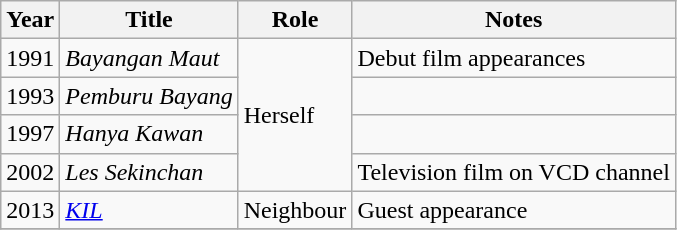<table class="wikitable">
<tr>
<th>Year</th>
<th>Title</th>
<th>Role</th>
<th>Notes</th>
</tr>
<tr>
<td>1991</td>
<td><em>Bayangan Maut</em></td>
<td rowspan="4">Herself</td>
<td>Debut film appearances</td>
</tr>
<tr>
<td>1993</td>
<td><em>Pemburu Bayang</em></td>
<td></td>
</tr>
<tr>
<td>1997</td>
<td><em>Hanya Kawan</em></td>
<td></td>
</tr>
<tr>
<td>2002</td>
<td><em>Les Sekinchan</em></td>
<td>Television film on VCD channel</td>
</tr>
<tr>
<td>2013</td>
<td><em><a href='#'>KIL</a></em></td>
<td>Neighbour</td>
<td>Guest appearance</td>
</tr>
<tr>
</tr>
</table>
